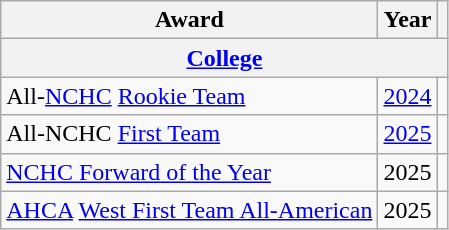<table class="wikitable">
<tr>
<th>Award</th>
<th>Year</th>
<th></th>
</tr>
<tr>
<th colspan="3"><a href='#'>College</a></th>
</tr>
<tr>
<td>All-<a href='#'>NCHC</a> <a href='#'>Rookie Team</a></td>
<td><a href='#'>2024</a></td>
<td></td>
</tr>
<tr>
<td>All-NCHC <a href='#'>First Team</a></td>
<td><a href='#'>2025</a></td>
<td></td>
</tr>
<tr>
<td><a href='#'>NCHC Forward of the Year</a></td>
<td>2025</td>
<td></td>
</tr>
<tr>
<td><a href='#'>AHCA</a> <a href='#'>West First Team All-American</a></td>
<td>2025</td>
<td></td>
</tr>
</table>
